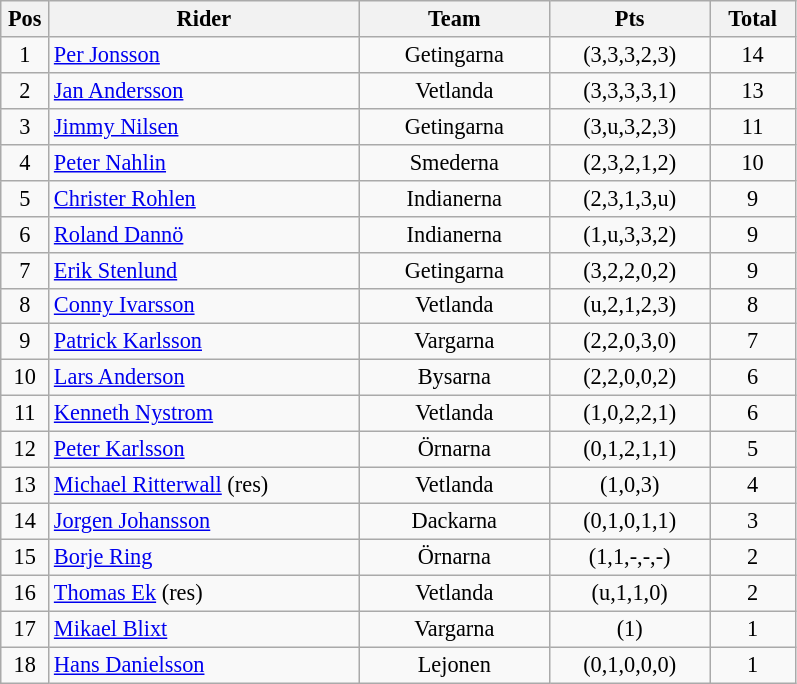<table class=wikitable style="font-size:93%;">
<tr>
<th width=25px>Pos</th>
<th width=200px>Rider</th>
<th width=120px>Team</th>
<th width=100px>Pts</th>
<th width=50px>Total</th>
</tr>
<tr align=center>
<td>1</td>
<td align=left><a href='#'>Per Jonsson</a></td>
<td>Getingarna</td>
<td>(3,3,3,2,3)</td>
<td>14</td>
</tr>
<tr align=center>
<td>2</td>
<td align=left><a href='#'>Jan Andersson</a></td>
<td>Vetlanda</td>
<td>(3,3,3,3,1)</td>
<td>13</td>
</tr>
<tr align=center>
<td>3</td>
<td align=left><a href='#'>Jimmy Nilsen</a></td>
<td>Getingarna</td>
<td>(3,u,3,2,3)</td>
<td>11</td>
</tr>
<tr align=center>
<td>4</td>
<td align=left><a href='#'>Peter Nahlin</a></td>
<td>Smederna</td>
<td>(2,3,2,1,2)</td>
<td>10</td>
</tr>
<tr align=center>
<td>5</td>
<td align=left><a href='#'>Christer Rohlen</a></td>
<td>Indianerna</td>
<td>(2,3,1,3,u)</td>
<td>9</td>
</tr>
<tr align=center>
<td>6</td>
<td align=left><a href='#'>Roland Dannö</a></td>
<td>Indianerna</td>
<td>(1,u,3,3,2)</td>
<td>9</td>
</tr>
<tr align=center>
<td>7</td>
<td align=left><a href='#'>Erik Stenlund</a></td>
<td>Getingarna</td>
<td>(3,2,2,0,2)</td>
<td>9</td>
</tr>
<tr align=center>
<td>8</td>
<td align=left><a href='#'>Conny Ivarsson</a></td>
<td>Vetlanda</td>
<td>(u,2,1,2,3)</td>
<td>8</td>
</tr>
<tr align=center>
<td>9</td>
<td align=left><a href='#'>Patrick Karlsson</a></td>
<td>Vargarna</td>
<td>(2,2,0,3,0)</td>
<td>7</td>
</tr>
<tr align=center>
<td>10</td>
<td align=left><a href='#'>Lars Anderson</a></td>
<td>Bysarna</td>
<td>(2,2,0,0,2)</td>
<td>6</td>
</tr>
<tr align=center>
<td>11</td>
<td align=left><a href='#'>Kenneth Nystrom</a></td>
<td>Vetlanda</td>
<td>(1,0,2,2,1)</td>
<td>6</td>
</tr>
<tr align=center>
<td>12</td>
<td align=left><a href='#'>Peter Karlsson</a></td>
<td>Örnarna</td>
<td>(0,1,2,1,1)</td>
<td>5</td>
</tr>
<tr align=center>
<td>13</td>
<td align=left><a href='#'>Michael Ritterwall</a> (res)</td>
<td>Vetlanda</td>
<td>(1,0,3)</td>
<td>4</td>
</tr>
<tr align=center>
<td>14</td>
<td align=left><a href='#'>Jorgen Johansson</a></td>
<td>Dackarna</td>
<td>(0,1,0,1,1)</td>
<td>3</td>
</tr>
<tr align=center>
<td>15</td>
<td align=left><a href='#'>Borje Ring</a></td>
<td>Örnarna</td>
<td>(1,1,-,-,-)</td>
<td>2</td>
</tr>
<tr align=center>
<td>16</td>
<td align=left><a href='#'>Thomas Ek</a> (res)</td>
<td>Vetlanda</td>
<td>(u,1,1,0)</td>
<td>2</td>
</tr>
<tr align=center>
<td>17</td>
<td align=left><a href='#'>Mikael Blixt</a></td>
<td>Vargarna</td>
<td>(1)</td>
<td>1</td>
</tr>
<tr align=center>
<td>18</td>
<td align=left><a href='#'>Hans Danielsson</a></td>
<td>Lejonen</td>
<td>(0,1,0,0,0)</td>
<td>1</td>
</tr>
</table>
